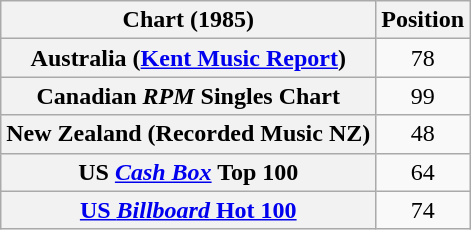<table class="wikitable sortable plainrowheaders" style="text-align:center">
<tr>
<th>Chart (1985)</th>
<th>Position</th>
</tr>
<tr>
<th scope="row">Australia (<a href='#'>Kent Music Report</a>)</th>
<td style="text-align:center;">78</td>
</tr>
<tr>
<th scope="row">Canadian <em>RPM</em> Singles Chart</th>
<td style="text-align:center;">99</td>
</tr>
<tr>
<th scope="row">New Zealand (Recorded Music NZ)</th>
<td style="text-align:center;">48</td>
</tr>
<tr>
<th scope="row">US <a href='#'><em>Cash Box</em></a> Top 100</th>
<td align="center">64</td>
</tr>
<tr>
<th scope="row"><a href='#'>US <em>Billboard</em> Hot 100</a></th>
<td style="text-align:center;">74</td>
</tr>
</table>
